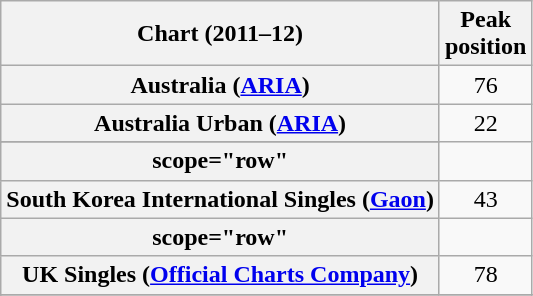<table class="wikitable sortable plainrowheaders">
<tr>
<th scope="col">Chart (2011–12)</th>
<th scope="col">Peak<br>position</th>
</tr>
<tr>
<th scope="row">Australia (<a href='#'>ARIA</a>)</th>
<td style="text-align:center;">76</td>
</tr>
<tr>
<th scope="row">Australia Urban (<a href='#'>ARIA</a>)</th>
<td style="text-align:center;">22</td>
</tr>
<tr>
</tr>
<tr>
<th>scope="row"</th>
</tr>
<tr>
<th scope="row">South Korea International Singles (<a href='#'>Gaon</a>)</th>
<td style="text-align:center;">43</td>
</tr>
<tr>
<th>scope="row"</th>
</tr>
<tr>
<th scope="row">UK Singles (<a href='#'>Official Charts Company</a>)</th>
<td style="text-align:center;">78</td>
</tr>
<tr>
</tr>
<tr>
</tr>
<tr>
</tr>
<tr>
</tr>
</table>
